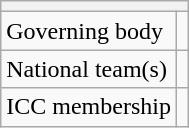<table class="wikitable floatright">
<tr>
<th colspan="2"></th>
</tr>
<tr>
<td>Governing body</td>
<td></td>
</tr>
<tr>
<td>National team(s)</td>
<td></td>
</tr>
<tr>
<td>ICC membership</td>
<td></td>
</tr>
</table>
